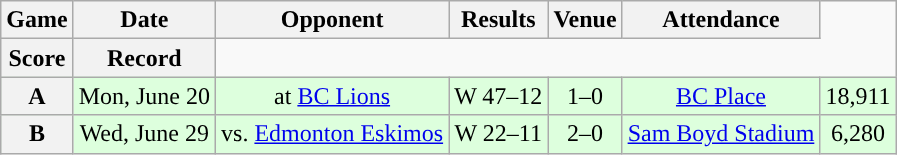<table class="wikitable" style="text-align:center">
<tr>
<th>Game</th>
<th>Date</th>
<th>Opponent</th>
<th>Results</th>
<th>Venue</th>
<th>Attendance</th>
</tr>
<tr>
<th>Score</th>
<th>Record</th>
</tr>
<tr style="background:#ddffdd">
<th>A</th>
<td>Mon, June 20</td>
<td>at <a href='#'>BC Lions</a></td>
<td>W 47–12</td>
<td>1–0</td>
<td><a href='#'>BC Place</a></td>
<td>18,911</td>
</tr>
<tr style="background:#ddffdd">
<th>B</th>
<td>Wed, June 29</td>
<td>vs. <a href='#'>Edmonton Eskimos</a></td>
<td>W 22–11</td>
<td>2–0</td>
<td><a href='#'>Sam Boyd Stadium</a></td>
<td>6,280</td>
</tr>
</table>
